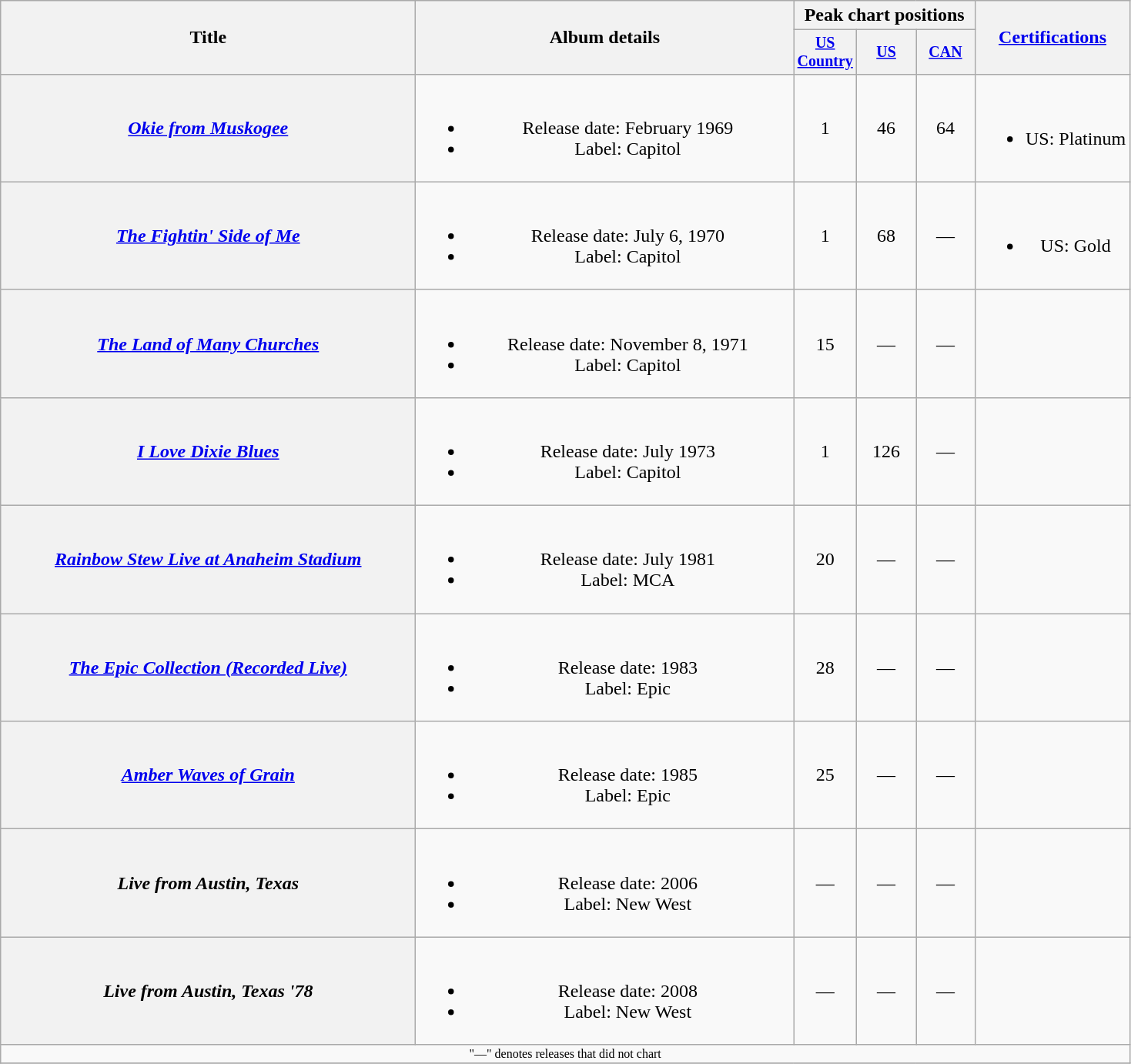<table class="wikitable plainrowheaders" style="text-align:center;">
<tr>
<th rowspan="2" style="width:22em;">Title</th>
<th rowspan="2" style="width:20em;">Album details</th>
<th colspan="3">Peak chart positions<br></th>
<th rowspan="2"><a href='#'>Certifications</a></th>
</tr>
<tr style="font-size:smaller;">
<th width="45"><a href='#'>US Country</a></th>
<th width="45"><a href='#'>US</a></th>
<th width="45"><a href='#'>CAN</a><br></th>
</tr>
<tr>
<th scope="row"><em><a href='#'>Okie from Muskogee</a></em> </th>
<td><br><ul><li>Release date: February 1969</li><li>Label: Capitol</li></ul></td>
<td>1</td>
<td>46</td>
<td>64</td>
<td><br><ul><li>US: Platinum</li></ul></td>
</tr>
<tr>
<th scope="row"><em><a href='#'>The Fightin' Side of Me</a></em> </th>
<td><br><ul><li>Release date: July 6, 1970</li><li>Label: Capitol</li></ul></td>
<td>1</td>
<td>68</td>
<td>—</td>
<td><br><ul><li>US: Gold</li></ul></td>
</tr>
<tr>
<th scope="row"><em><a href='#'>The Land of Many Churches</a></em> </th>
<td><br><ul><li>Release date: November 8, 1971</li><li>Label: Capitol</li></ul></td>
<td>15</td>
<td>—</td>
<td>—</td>
<td></td>
</tr>
<tr>
<th scope="row"><em><a href='#'>I Love Dixie Blues</a></em> </th>
<td><br><ul><li>Release date: July 1973</li><li>Label: Capitol</li></ul></td>
<td>1</td>
<td>126</td>
<td>—</td>
<td></td>
</tr>
<tr>
<th scope="row"><em><a href='#'>Rainbow Stew Live at Anaheim Stadium</a></em></th>
<td><br><ul><li>Release date: July 1981</li><li>Label: MCA</li></ul></td>
<td>20</td>
<td>—</td>
<td>—</td>
<td></td>
</tr>
<tr>
<th scope="row"><em><a href='#'>The Epic Collection (Recorded Live)</a></em></th>
<td><br><ul><li>Release date: 1983</li><li>Label: Epic</li></ul></td>
<td>28</td>
<td>—</td>
<td>—</td>
<td></td>
</tr>
<tr>
<th scope="row"><em><a href='#'>Amber Waves of Grain</a></em></th>
<td><br><ul><li>Release date: 1985</li><li>Label: Epic</li></ul></td>
<td>25</td>
<td>—</td>
<td>—</td>
<td></td>
</tr>
<tr>
<th scope="row"><em>Live from Austin, Texas</em></th>
<td><br><ul><li>Release date: 2006</li><li>Label: New West</li></ul></td>
<td>—</td>
<td>—</td>
<td>—</td>
<td></td>
</tr>
<tr>
<th scope="row"><em>Live from Austin, Texas '78</em></th>
<td><br><ul><li>Release date: 2008</li><li>Label: New West</li></ul></td>
<td>—</td>
<td>—</td>
<td>—</td>
<td></td>
</tr>
<tr>
<td colspan="6" style="font-size: 8pt">"—" denotes releases that did not chart</td>
</tr>
<tr>
</tr>
</table>
